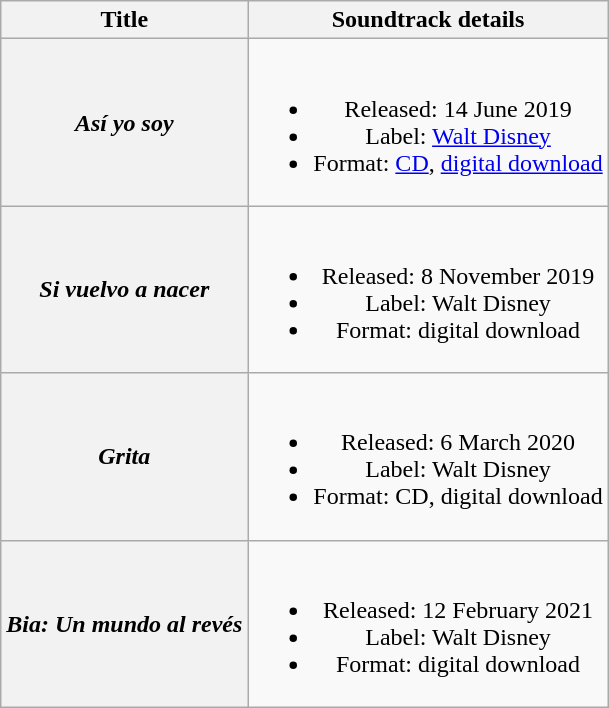<table class="wikitable plainrowheaders" style="text-align:center;">
<tr>
<th scope="col">Title</th>
<th scope="col">Soundtrack details</th>
</tr>
<tr>
<th scope="row"><em>Así yo soy</em></th>
<td><br><ul><li>Released: 14 June 2019</li><li>Label: <a href='#'>Walt Disney</a></li><li>Format: <a href='#'>CD</a>, <a href='#'>digital download</a></li></ul></td>
</tr>
<tr>
<th scope="row"><em>Si vuelvo a nacer</em></th>
<td><br><ul><li>Released: 8 November 2019</li><li>Label: Walt Disney</li><li>Format: digital download</li></ul></td>
</tr>
<tr>
<th scope="row"><em>Grita</em></th>
<td><br><ul><li>Released: 6 March 2020</li><li>Label: Walt Disney</li><li>Format: CD, digital download</li></ul></td>
</tr>
<tr>
<th scope="row"><em>Bia: Un mundo al revés</em></th>
<td><br><ul><li>Released: 12 February 2021</li><li>Label: Walt Disney</li><li>Format: digital download</li></ul></td>
</tr>
</table>
